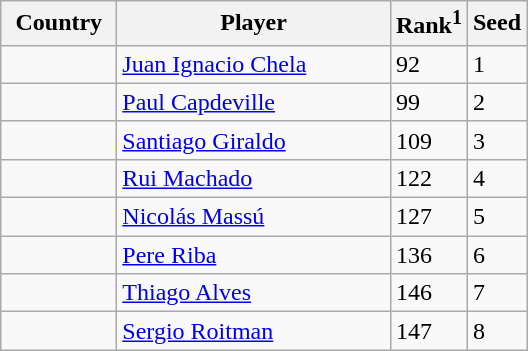<table class="sortable wikitable">
<tr>
<th width="70">Country</th>
<th width="175">Player</th>
<th>Rank<sup>1</sup></th>
<th>Seed</th>
</tr>
<tr>
<td></td>
<td><a href='#'>Juan Ignacio Chela</a></td>
<td>92</td>
<td>1</td>
</tr>
<tr>
<td></td>
<td><a href='#'>Paul Capdeville</a></td>
<td>99</td>
<td>2</td>
</tr>
<tr>
<td></td>
<td><a href='#'>Santiago Giraldo</a></td>
<td>109</td>
<td>3</td>
</tr>
<tr>
<td></td>
<td><a href='#'>Rui Machado</a></td>
<td>122</td>
<td>4</td>
</tr>
<tr>
<td></td>
<td><a href='#'>Nicolás Massú</a></td>
<td>127</td>
<td>5</td>
</tr>
<tr>
<td></td>
<td><a href='#'>Pere Riba</a></td>
<td>136</td>
<td>6</td>
</tr>
<tr>
<td></td>
<td><a href='#'>Thiago Alves</a></td>
<td>146</td>
<td>7</td>
</tr>
<tr>
<td></td>
<td><a href='#'>Sergio Roitman</a></td>
<td>147</td>
<td>8</td>
</tr>
</table>
